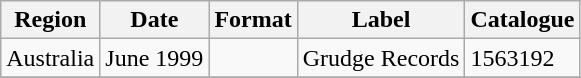<table class="wikitable plainrowheaders">
<tr>
<th scope="col">Region</th>
<th scope="col">Date</th>
<th scope="col">Format</th>
<th scope="col">Label</th>
<th scope="col">Catalogue</th>
</tr>
<tr>
<td>Australia</td>
<td>June 1999</td>
<td></td>
<td>Grudge Records</td>
<td>1563192</td>
</tr>
<tr>
</tr>
</table>
